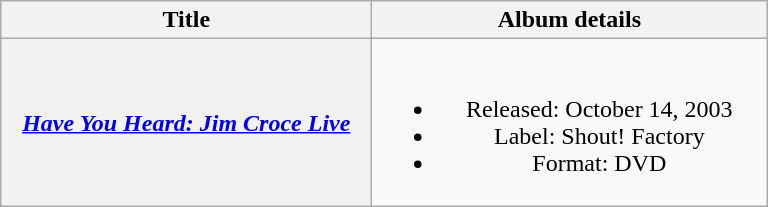<table class="wikitable plainrowheaders" style="text-align:center;">
<tr>
<th scope="col" style="width:15em;">Title</th>
<th scope="col" style="width:16em;">Album details</th>
</tr>
<tr>
<th scope="row"><em><a href='#'>Have You Heard: Jim Croce Live</a></em></th>
<td><br><ul><li>Released: October 14, 2003</li><li>Label: Shout! Factory</li><li>Format: DVD</li></ul></td>
</tr>
</table>
